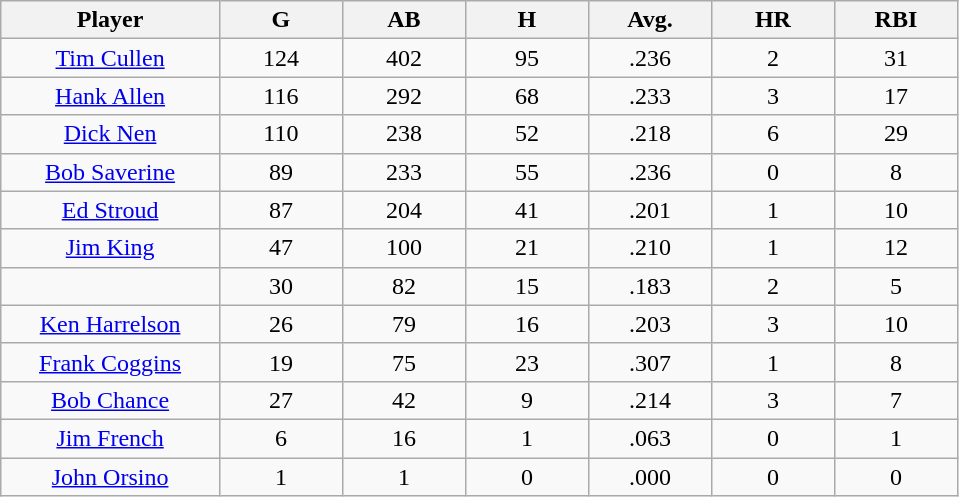<table class="wikitable sortable">
<tr>
<th bgcolor="#DDDDFF" width="16%">Player</th>
<th bgcolor="#DDDDFF" width="9%">G</th>
<th bgcolor="#DDDDFF" width="9%">AB</th>
<th bgcolor="#DDDDFF" width="9%">H</th>
<th bgcolor="#DDDDFF" width="9%">Avg.</th>
<th bgcolor="#DDDDFF" width="9%">HR</th>
<th bgcolor="#DDDDFF" width="9%">RBI</th>
</tr>
<tr align="center">
<td><a href='#'>Tim Cullen</a></td>
<td>124</td>
<td>402</td>
<td>95</td>
<td>.236</td>
<td>2</td>
<td>31</td>
</tr>
<tr align="center">
<td><a href='#'>Hank Allen</a></td>
<td>116</td>
<td>292</td>
<td>68</td>
<td>.233</td>
<td>3</td>
<td>17</td>
</tr>
<tr align="center">
<td><a href='#'>Dick Nen</a></td>
<td>110</td>
<td>238</td>
<td>52</td>
<td>.218</td>
<td>6</td>
<td>29</td>
</tr>
<tr align="center">
<td><a href='#'>Bob Saverine</a></td>
<td>89</td>
<td>233</td>
<td>55</td>
<td>.236</td>
<td>0</td>
<td>8</td>
</tr>
<tr align="center">
<td><a href='#'>Ed Stroud</a></td>
<td>87</td>
<td>204</td>
<td>41</td>
<td>.201</td>
<td>1</td>
<td>10</td>
</tr>
<tr align="center">
<td><a href='#'>Jim King</a></td>
<td>47</td>
<td>100</td>
<td>21</td>
<td>.210</td>
<td>1</td>
<td>12</td>
</tr>
<tr align="center">
<td></td>
<td>30</td>
<td>82</td>
<td>15</td>
<td>.183</td>
<td>2</td>
<td>5</td>
</tr>
<tr align="center">
<td><a href='#'>Ken Harrelson</a></td>
<td>26</td>
<td>79</td>
<td>16</td>
<td>.203</td>
<td>3</td>
<td>10</td>
</tr>
<tr align="center">
<td><a href='#'>Frank Coggins</a></td>
<td>19</td>
<td>75</td>
<td>23</td>
<td>.307</td>
<td>1</td>
<td>8</td>
</tr>
<tr align="center">
<td><a href='#'>Bob Chance</a></td>
<td>27</td>
<td>42</td>
<td>9</td>
<td>.214</td>
<td>3</td>
<td>7</td>
</tr>
<tr align="center">
<td><a href='#'>Jim French</a></td>
<td>6</td>
<td>16</td>
<td>1</td>
<td>.063</td>
<td>0</td>
<td>1</td>
</tr>
<tr align="center">
<td><a href='#'>John Orsino</a></td>
<td>1</td>
<td>1</td>
<td>0</td>
<td>.000</td>
<td>0</td>
<td>0</td>
</tr>
</table>
